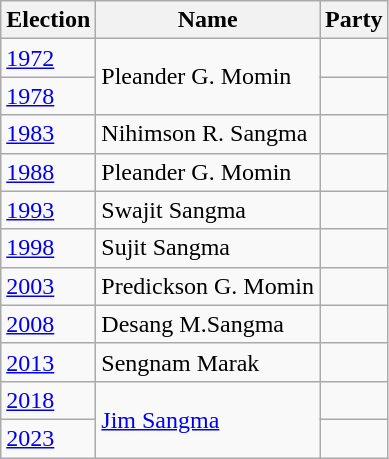<table class="wikitable sortable">
<tr>
<th>Election</th>
<th>Name</th>
<th colspan=2>Party</th>
</tr>
<tr>
<td><a href='#'>1972</a></td>
<td rowspan=2>Pleander G. Momin</td>
<td></td>
</tr>
<tr>
<td><a href='#'>1978</a></td>
<td></td>
</tr>
<tr>
<td><a href='#'>1983</a></td>
<td>Nihimson R. Sangma</td>
</tr>
<tr>
<td><a href='#'>1988</a></td>
<td>Pleander G. Momin</td>
<td></td>
</tr>
<tr>
<td><a href='#'>1993</a></td>
<td>Swajit Sangma</td>
<td></td>
</tr>
<tr>
<td><a href='#'>1998</a></td>
<td>Sujit Sangma</td>
<td></td>
</tr>
<tr>
<td><a href='#'>2003</a></td>
<td>Predickson G. Momin</td>
<td></td>
</tr>
<tr>
<td><a href='#'>2008</a></td>
<td>Desang M.Sangma</td>
<td></td>
</tr>
<tr>
<td><a href='#'>2013</a></td>
<td>Sengnam Marak</td>
<td></td>
</tr>
<tr>
<td><a href='#'>2018</a></td>
<td rowspan=2><a href='#'>Jim Sangma</a></td>
<td></td>
</tr>
<tr>
<td><a href='#'>2023</a></td>
</tr>
</table>
